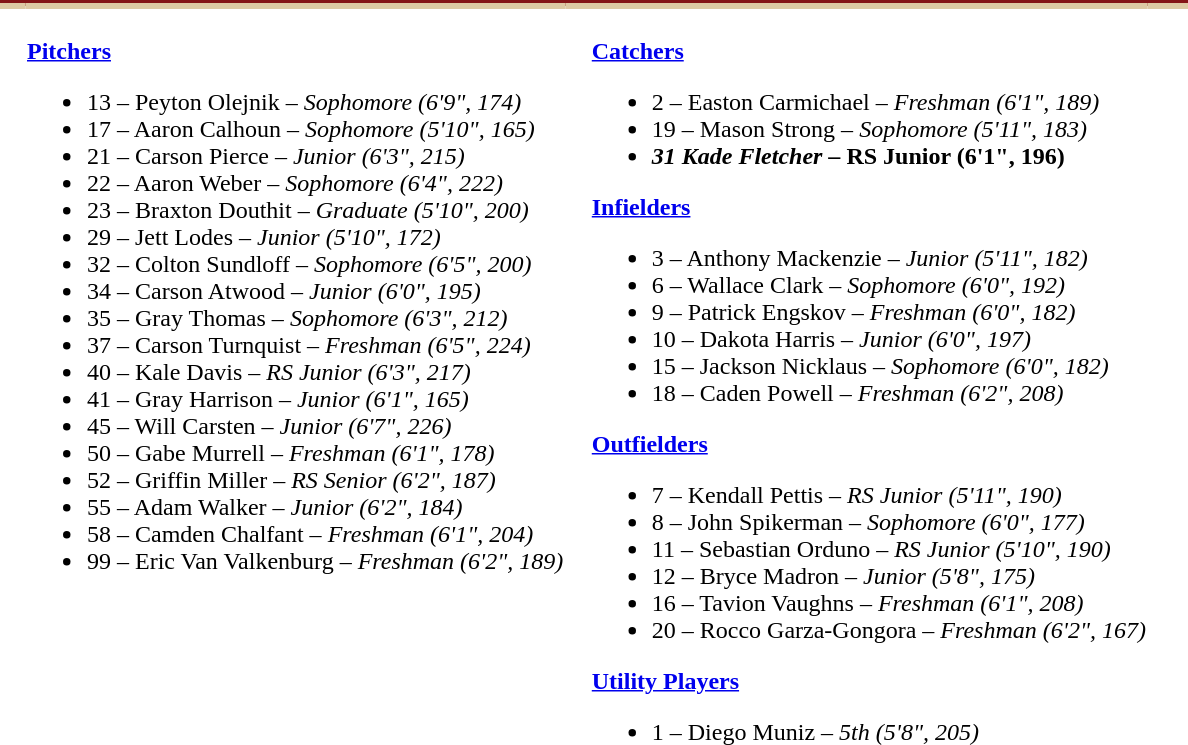<table class="toccolours" style="border-collapse:collapse; font-size:100%;">
<tr>
<td colspan="7" style="background:#841617; border-bottom:#DDCBA4 4px solid; text-align: center;"></td>
</tr>
<tr>
<td width="15"> </td>
<td valign="top"><br><strong><a href='#'>Pitchers</a></strong><ul><li>13 – Peyton Olejnik – <em>Sophomore (6'9", 174)</em></li><li>17 – Aaron Calhoun – <em>Sophomore (5'10", 165)</em></li><li>21 – Carson Pierce – <em>Junior (6'3", 215)</em></li><li>22 – Aaron Weber – <em>Sophomore (6'4", 222)</em></li><li>23 – Braxton Douthit – <em>Graduate (5'10", 200)</em></li><li>29 – Jett Lodes – <em>Junior (5'10", 172)</em></li><li>32 – Colton Sundloff – <em>Sophomore (6'5", 200)</em></li><li>34 – Carson Atwood – <em>Junior (6'0", 195)</em></li><li>35 – Gray Thomas – <em>Sophomore (6'3", 212)</em></li><li>37 – Carson Turnquist – <em>Freshman (6'5", 224)</em></li><li>40 – Kale Davis – <em> RS Junior (6'3", 217)</em></li><li>41 – Gray Harrison – <em>Junior (6'1", 165)</em></li><li>45 – Will Carsten – <em>Junior (6'7", 226)</em></li><li>50 – Gabe Murrell – <em>Freshman (6'1", 178)</em></li><li>52 – Griffin Miller – <em> RS Senior (6'2", 187)</em></li><li>55 – Adam Walker – <em>Junior (6'2", 184)</em></li><li>58 – Camden Chalfant – <em>Freshman (6'1", 204)</em></li><li>99 – Eric Van Valkenburg – <em>Freshman (6'2", 189)</em></li></ul></td>
<td width="15"> </td>
<td valign="top"><br><strong><a href='#'>Catchers</a></strong><ul><li>2 – Easton Carmichael – <em>Freshman (6'1", 189)</em></li><li>19 – Mason Strong – <em>Sophomore (5'11", 183)<strong></li><li>31 Kade Fletcher – </em> RS Junior (6'1", 196)</strong></li></ul><strong><a href='#'>Infielders</a></strong><ul><li>3 – Anthony Mackenzie – <em>Junior (5'11", 182)</em></li><li>6 – Wallace Clark – <em>Sophomore (6'0", 192)</em></li><li>9 – Patrick Engskov – <em>Freshman (6'0", 182)</em></li><li>10 – Dakota Harris – <em>Junior (6'0", 197)</em></li><li>15 – Jackson Nicklaus – <em>Sophomore (6'0", 182)</em></li><li>18 – Caden Powell – <em>Freshman (6'2", 208)</em></li></ul><strong><a href='#'>Outfielders</a></strong><ul><li>7 – Kendall Pettis – <em> RS Junior (5'11", 190)</em></li><li>8 – John Spikerman – <em>Sophomore (6'0", 177)</em></li><li>11 – Sebastian Orduno – <em> RS Junior (5'10", 190)</em></li><li>12 – Bryce Madron – <em>Junior (5'8", 175)</em></li><li>16 – Tavion Vaughns – <em>Freshman (6'1", 208)</em></li><li>20 – Rocco Garza-Gongora – <em>Freshman (6'2", 167)</em></li></ul><strong><a href='#'>Utility Players</a></strong><ul><li>1 – Diego Muniz – <em>5th (5'8", 205)</em></li></ul></td>
<td width="25"> </td>
</tr>
</table>
